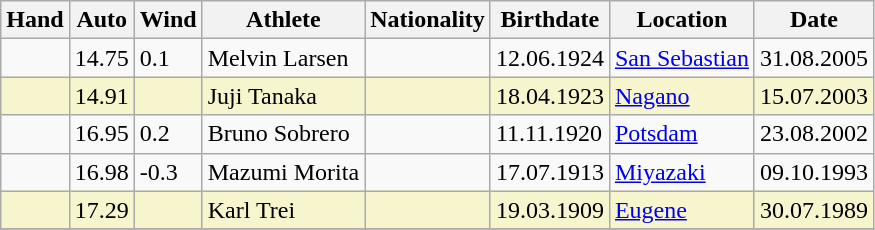<table class="wikitable">
<tr>
<th>Hand</th>
<th>Auto</th>
<th>Wind</th>
<th>Athlete</th>
<th>Nationality</th>
<th>Birthdate</th>
<th>Location</th>
<th>Date</th>
</tr>
<tr>
<td></td>
<td>14.75</td>
<td>0.1</td>
<td>Melvin Larsen</td>
<td></td>
<td>12.06.1924</td>
<td><a href='#'>San Sebastian</a></td>
<td>31.08.2005</td>
</tr>
<tr bgcolor=#f6F5CE>
<td></td>
<td>14.91</td>
<td></td>
<td>Juji Tanaka</td>
<td></td>
<td>18.04.1923</td>
<td><a href='#'>Nagano</a></td>
<td>15.07.2003</td>
</tr>
<tr>
<td></td>
<td>16.95</td>
<td>0.2</td>
<td>Bruno Sobrero</td>
<td></td>
<td>11.11.1920</td>
<td><a href='#'>Potsdam</a></td>
<td>23.08.2002</td>
</tr>
<tr>
<td></td>
<td>16.98</td>
<td>-0.3</td>
<td>Mazumi Morita</td>
<td></td>
<td>17.07.1913</td>
<td><a href='#'>Miyazaki</a></td>
<td>09.10.1993</td>
</tr>
<tr bgcolor=#f6F5CE>
<td></td>
<td>17.29</td>
<td></td>
<td>Karl Trei</td>
<td></td>
<td>19.03.1909</td>
<td><a href='#'>Eugene</a></td>
<td>30.07.1989</td>
</tr>
<tr>
</tr>
</table>
